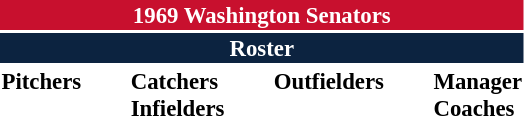<table class="toccolours" style="font-size: 95%;">
<tr>
<th colspan="10" style="background-color: #C8102E; color: #FFFFFF; text-align: center;">1969 Washington Senators</th>
</tr>
<tr>
<td colspan="10" style="background-color: #0C2340; color: #FFFFFF; text-align: center;"><strong>Roster</strong></td>
</tr>
<tr>
<td valign="top"><strong>Pitchers</strong><br>














</td>
<td width="25px"></td>
<td valign="top"><strong>Catchers</strong><br>


<strong>Infielders</strong>







</td>
<td width="25px"></td>
<td valign="top"><strong>Outfielders</strong><br>







</td>
<td width="25px"></td>
<td valign="top"><strong>Manager</strong><br>
<strong>Coaches</strong>





</td>
</tr>
<tr>
</tr>
</table>
